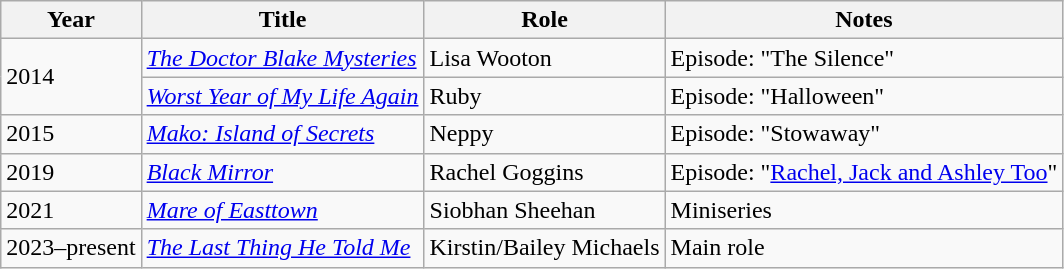<table class="wikitable sortable">
<tr>
<th scope="col">Year</th>
<th scope="col">Title</th>
<th scope="col">Role</th>
<th scope="col" class="unsortable">Notes</th>
</tr>
<tr>
<td rowspan="2">2014</td>
<td><em><a href='#'>The Doctor Blake Mysteries</a></em></td>
<td>Lisa Wooton</td>
<td>Episode: "The Silence"</td>
</tr>
<tr>
<td><em><a href='#'>Worst Year of My Life Again</a></em></td>
<td>Ruby</td>
<td>Episode: "Halloween"</td>
</tr>
<tr>
<td>2015</td>
<td><em><a href='#'>Mako: Island of Secrets</a></em></td>
<td>Neppy</td>
<td>Episode: "Stowaway"</td>
</tr>
<tr>
<td>2019</td>
<td><em><a href='#'>Black Mirror</a></em></td>
<td>Rachel Goggins</td>
<td>Episode: "<a href='#'>Rachel, Jack and Ashley Too</a>"</td>
</tr>
<tr>
<td>2021</td>
<td><em><a href='#'>Mare of Easttown</a></em></td>
<td>Siobhan Sheehan</td>
<td>Miniseries</td>
</tr>
<tr>
<td>2023–present</td>
<td><em><a href='#'>The Last Thing He Told Me</a></em></td>
<td>Kirstin/Bailey Michaels</td>
<td>Main role</td>
</tr>
</table>
